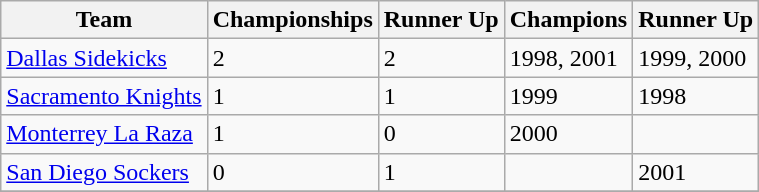<table class="wikitable">
<tr>
<th>Team</th>
<th>Championships</th>
<th>Runner Up</th>
<th>Champions</th>
<th>Runner Up</th>
</tr>
<tr>
<td><a href='#'>Dallas Sidekicks</a></td>
<td>2</td>
<td>2</td>
<td>1998, 2001</td>
<td>1999, 2000</td>
</tr>
<tr>
<td><a href='#'>Sacramento Knights</a></td>
<td>1</td>
<td>1</td>
<td>1999</td>
<td>1998</td>
</tr>
<tr>
<td><a href='#'>Monterrey La Raza</a></td>
<td>1</td>
<td>0</td>
<td>2000</td>
<td></td>
</tr>
<tr>
<td><a href='#'>San Diego Sockers</a></td>
<td>0</td>
<td>1</td>
<td></td>
<td>2001</td>
</tr>
<tr>
</tr>
</table>
